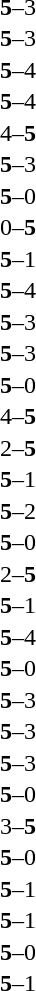<table width="100%" cellspacing="1">
<tr>
<th width=45%></th>
<th width=10%></th>
<th width=45%></th>
</tr>
<tr>
<td><strong></strong></td>
<td align="center"><strong>5</strong>–3</td>
<td></td>
</tr>
<tr>
<td><strong></strong></td>
<td align="center"><strong>5</strong>–3</td>
<td></td>
</tr>
<tr>
<td><strong></strong></td>
<td align="center"><strong>5</strong>–4</td>
<td></td>
</tr>
<tr>
<td><strong></strong></td>
<td align="center"><strong>5</strong>–4</td>
<td></td>
</tr>
<tr>
<td></td>
<td align="center">4–<strong>5</strong></td>
<td><strong></strong></td>
</tr>
<tr>
<td><strong></strong></td>
<td align="center"><strong>5</strong>–3</td>
<td></td>
</tr>
<tr>
<td><strong></strong></td>
<td align="center"><strong>5</strong>–0</td>
<td></td>
</tr>
<tr>
<td></td>
<td align="center">0–<strong>5</strong></td>
<td><strong></strong></td>
</tr>
<tr>
<td><strong></strong></td>
<td align="center"><strong>5</strong>–1</td>
<td></td>
</tr>
<tr>
<td><strong></strong></td>
<td align="center"><strong>5</strong>–4</td>
<td></td>
</tr>
<tr>
<td><strong></strong></td>
<td align="center"><strong>5</strong>–3</td>
<td></td>
</tr>
<tr>
<td><strong></strong></td>
<td align="center"><strong>5</strong>–3</td>
<td></td>
</tr>
<tr>
<td><strong></strong></td>
<td align="center"><strong>5</strong>–0</td>
<td></td>
</tr>
<tr>
<td></td>
<td align="center">4–<strong>5</strong></td>
<td><strong></strong></td>
</tr>
<tr>
<td></td>
<td align="center">2–<strong>5</strong></td>
<td><strong></strong></td>
</tr>
<tr>
<td><strong></strong></td>
<td align="center"><strong>5</strong>–1</td>
<td></td>
</tr>
<tr>
<td><strong></strong></td>
<td align="center"><strong>5</strong>–2</td>
<td></td>
</tr>
<tr>
<td><strong></strong></td>
<td align="center"><strong>5</strong>–0</td>
<td></td>
</tr>
<tr>
<td></td>
<td align="center">2–<strong>5</strong></td>
<td><strong></strong></td>
</tr>
<tr>
<td><strong></strong></td>
<td align="center"><strong>5</strong>–1</td>
<td></td>
</tr>
<tr>
<td><strong></strong></td>
<td align="center"><strong>5</strong>–4</td>
<td></td>
</tr>
<tr>
<td><strong></strong></td>
<td align="center"><strong>5</strong>–0</td>
<td></td>
</tr>
<tr>
<td><strong></strong></td>
<td align="center"><strong>5</strong>–3</td>
<td></td>
</tr>
<tr>
<td><strong></strong></td>
<td align="center"><strong>5</strong>–3</td>
<td></td>
</tr>
<tr>
<td><strong></strong></td>
<td align="center"><strong>5</strong>–3</td>
<td></td>
</tr>
<tr>
<td><strong></strong></td>
<td align="center"><strong>5</strong>–0</td>
<td></td>
</tr>
<tr>
<td></td>
<td align="center">3–<strong>5</strong></td>
<td><strong></strong></td>
</tr>
<tr>
<td><strong></strong></td>
<td align="center"><strong>5</strong>–0</td>
<td></td>
</tr>
<tr>
<td><strong></strong></td>
<td align="center"><strong>5</strong>–1</td>
<td></td>
</tr>
<tr>
<td><strong></strong></td>
<td align="center"><strong>5</strong>–1</td>
<td></td>
</tr>
<tr>
<td><strong></strong></td>
<td align="center"><strong>5</strong>–0</td>
<td></td>
</tr>
<tr>
<td><strong></strong></td>
<td align="center"><strong>5</strong>–1</td>
<td></td>
</tr>
</table>
